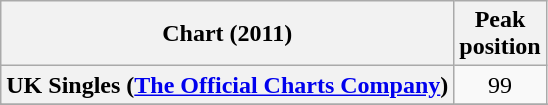<table class="wikitable sortable plainrowheaders" style="text-align:center">
<tr>
<th scope="col">Chart (2011)</th>
<th scope="col">Peak<br>position</th>
</tr>
<tr>
<th scope="row">UK Singles (<a href='#'>The Official Charts Company</a>)</th>
<td>99</td>
</tr>
<tr>
</tr>
<tr>
</tr>
</table>
